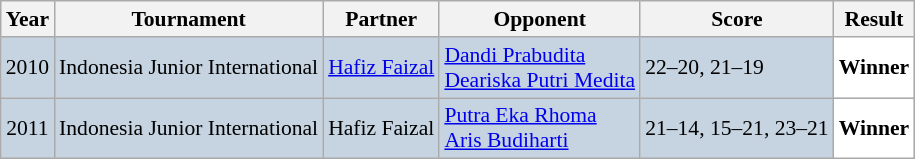<table class="sortable wikitable" style="font-size: 90%;">
<tr>
<th>Year</th>
<th>Tournament</th>
<th>Partner</th>
<th>Opponent</th>
<th>Score</th>
<th>Result</th>
</tr>
<tr style="background:#C6D4E1">
<td align="center">2010</td>
<td align="left">Indonesia Junior International</td>
<td align="left"> <a href='#'>Hafiz Faizal</a></td>
<td align="left"> <a href='#'>Dandi Prabudita</a> <br>  <a href='#'>Deariska Putri Medita</a></td>
<td align="left">22–20, 21–19</td>
<td style="text-align:left; background:white"> <strong>Winner</strong></td>
</tr>
<tr style="background:#C6D4E1">
<td align="center">2011</td>
<td align="left">Indonesia Junior International</td>
<td align="left"> Hafiz Faizal</td>
<td align="left"> <a href='#'>Putra Eka Rhoma</a> <br>  <a href='#'>Aris Budiharti</a></td>
<td align="left">21–14, 15–21, 23–21</td>
<td style="text-align:left; background:white"> <strong>Winner</strong></td>
</tr>
</table>
